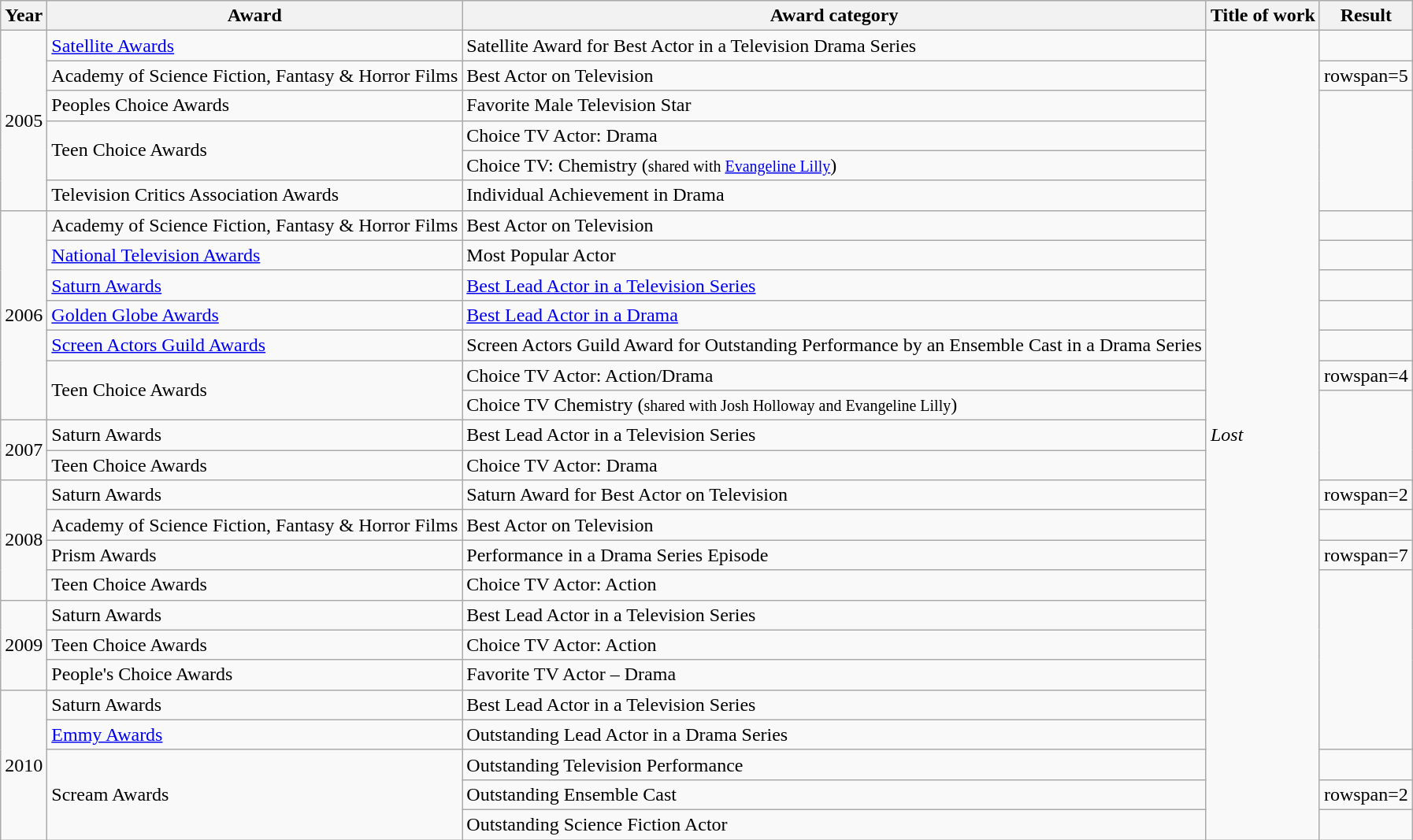<table class="wikitable sortable">
<tr>
<th>Year</th>
<th>Award</th>
<th>Award category</th>
<th>Title of work</th>
<th>Result</th>
</tr>
<tr>
<td rowspan=6>2005</td>
<td><a href='#'>Satellite Awards</a></td>
<td>Satellite Award for Best Actor in a Television Drama Series</td>
<td rowspan=27><em>Lost</em></td>
<td></td>
</tr>
<tr>
<td>Academy of Science Fiction, Fantasy & Horror Films</td>
<td>Best Actor on Television</td>
<td>rowspan=5 </td>
</tr>
<tr>
<td>Peoples Choice Awards</td>
<td>Favorite Male Television Star</td>
</tr>
<tr>
<td rowspan=2>Teen Choice Awards</td>
<td>Choice TV Actor: Drama</td>
</tr>
<tr>
<td>Choice TV: Chemistry (<small>shared with <a href='#'>Evangeline Lilly</a></small>)</td>
</tr>
<tr>
<td>Television Critics Association Awards</td>
<td>Individual Achievement in Drama</td>
</tr>
<tr>
<td rowspan=7>2006</td>
<td>Academy of Science Fiction, Fantasy & Horror Films</td>
<td>Best Actor on Television</td>
<td></td>
</tr>
<tr>
<td><a href='#'>National Television Awards</a></td>
<td>Most Popular Actor</td>
<td></td>
</tr>
<tr>
<td><a href='#'>Saturn Awards</a></td>
<td><a href='#'>Best Lead Actor in a Television Series</a></td>
<td></td>
</tr>
<tr>
<td><a href='#'>Golden Globe Awards</a></td>
<td><a href='#'>Best Lead Actor in a Drama</a></td>
<td></td>
</tr>
<tr>
<td><a href='#'>Screen Actors Guild Awards</a></td>
<td>Screen Actors Guild Award for Outstanding Performance by an Ensemble Cast in a Drama Series</td>
<td></td>
</tr>
<tr>
<td rowspan=2>Teen Choice Awards</td>
<td>Choice TV Actor: Action/Drama</td>
<td>rowspan=4 </td>
</tr>
<tr>
<td>Choice TV Chemistry (<small>shared with Josh Holloway and Evangeline Lilly</small>)</td>
</tr>
<tr>
<td rowspan=2>2007</td>
<td>Saturn Awards</td>
<td>Best Lead Actor in a Television Series</td>
</tr>
<tr>
<td>Teen Choice Awards</td>
<td>Choice TV Actor: Drama</td>
</tr>
<tr>
<td rowspan=4>2008</td>
<td>Saturn Awards</td>
<td>Saturn Award for Best Actor on Television</td>
<td>rowspan=2 </td>
</tr>
<tr>
<td>Academy of Science Fiction, Fantasy & Horror Films</td>
<td>Best Actor on Television</td>
</tr>
<tr>
<td>Prism Awards</td>
<td>Performance in a Drama Series Episode</td>
<td>rowspan=7 </td>
</tr>
<tr>
<td>Teen Choice Awards</td>
<td>Choice TV Actor: Action</td>
</tr>
<tr>
<td rowspan=3>2009</td>
<td>Saturn Awards</td>
<td>Best Lead Actor in a Television Series</td>
</tr>
<tr>
<td>Teen Choice Awards</td>
<td>Choice TV Actor: Action</td>
</tr>
<tr>
<td>People's Choice Awards</td>
<td>Favorite TV Actor – Drama</td>
</tr>
<tr>
<td rowspan=5>2010</td>
<td>Saturn Awards</td>
<td>Best Lead Actor in a Television Series</td>
</tr>
<tr>
<td><a href='#'>Emmy Awards</a></td>
<td>Outstanding Lead Actor in a Drama Series</td>
</tr>
<tr>
<td rowspan=3>Scream Awards</td>
<td>Outstanding Television Performance</td>
<td></td>
</tr>
<tr>
<td>Outstanding Ensemble Cast</td>
<td>rowspan=2 </td>
</tr>
<tr>
<td>Outstanding Science Fiction Actor</td>
</tr>
</table>
